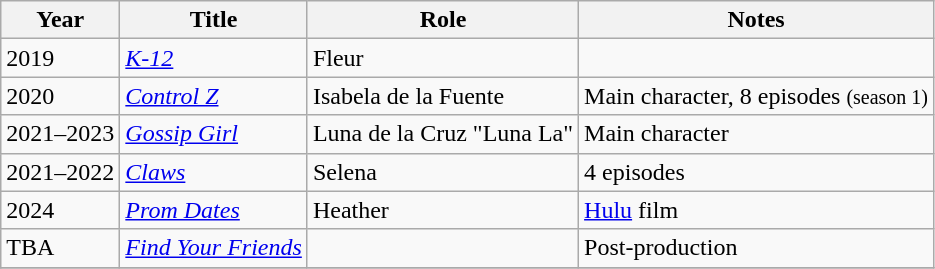<table class="wikitable plainrowheaders sortable">
<tr>
<th scope="col">Year</th>
<th scope="col">Title</th>
<th scope="col">Role</th>
<th scope="col" class="unsortable">Notes</th>
</tr>
<tr>
<td>2019</td>
<td><em><a href='#'>K-12</a></em></td>
<td>Fleur</td>
<td></td>
</tr>
<tr>
<td>2020</td>
<td><em><a href='#'>Control Z</a></em></td>
<td>Isabela de la Fuente</td>
<td>Main character, 8 episodes <small>(season 1)</small></td>
</tr>
<tr>
<td>2021–2023</td>
<td><em><a href='#'>Gossip Girl</a></em></td>
<td>Luna de la Cruz "Luna La"</td>
<td>Main character</td>
</tr>
<tr>
<td>2021–2022</td>
<td><em><a href='#'>Claws</a></em></td>
<td>Selena</td>
<td>4 episodes</td>
</tr>
<tr>
<td>2024</td>
<td><em><a href='#'>Prom Dates</a></em></td>
<td>Heather</td>
<td><a href='#'>Hulu</a> film</td>
</tr>
<tr>
<td>TBA</td>
<td><em><a href='#'>Find Your Friends</a></em></td>
<td></td>
<td>Post-production</td>
</tr>
<tr>
</tr>
</table>
